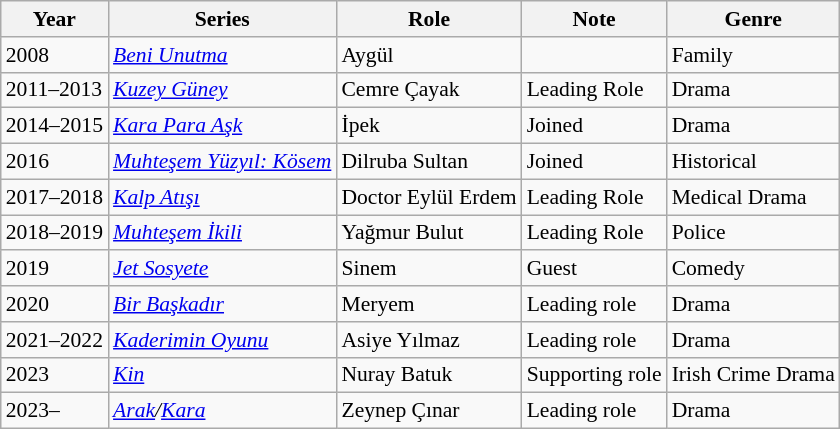<table class="wikitable" style="font-size: 90%;">
<tr>
<th>Year</th>
<th>Series</th>
<th>Role</th>
<th>Note</th>
<th>Genre</th>
</tr>
<tr>
<td>2008</td>
<td><em><a href='#'>Beni Unutma</a></em></td>
<td>Aygül</td>
<td></td>
<td>Family</td>
</tr>
<tr>
<td>2011–2013</td>
<td><em><a href='#'>Kuzey Güney</a></em></td>
<td>Cemre Çayak</td>
<td>Leading Role</td>
<td>Drama</td>
</tr>
<tr>
<td>2014–2015</td>
<td><em><a href='#'>Kara Para Aşk</a></em></td>
<td>İpek</td>
<td>Joined</td>
<td>Drama</td>
</tr>
<tr>
<td>2016</td>
<td><em><a href='#'>Muhteşem Yüzyıl: Kösem</a> </em></td>
<td>Dilruba Sultan</td>
<td>Joined</td>
<td>Historical</td>
</tr>
<tr>
<td>2017–2018</td>
<td><em><a href='#'>Kalp Atışı</a></em></td>
<td>Doctor Eylül Erdem</td>
<td>Leading Role</td>
<td>Medical Drama</td>
</tr>
<tr>
<td>2018–2019</td>
<td><em><a href='#'>Muhteşem İkili</a></em></td>
<td>Yağmur Bulut</td>
<td>Leading Role</td>
<td>Police</td>
</tr>
<tr>
<td>2019</td>
<td><em><a href='#'>Jet Sosyete</a></em></td>
<td>Sinem</td>
<td>Guest</td>
<td>Comedy</td>
</tr>
<tr>
<td>2020</td>
<td><em><a href='#'>Bir Başkadır</a></em></td>
<td>Meryem</td>
<td>Leading role</td>
<td>Drama</td>
</tr>
<tr>
<td>2021–2022</td>
<td><em><a href='#'>Kaderimin Oyunu</a></em></td>
<td>Asiye Yılmaz</td>
<td>Leading role</td>
<td>Drama</td>
</tr>
<tr>
<td>2023</td>
<td><em><a href='#'>Kin</a></em></td>
<td>Nuray Batuk</td>
<td>Supporting role</td>
<td>Irish Crime Drama</td>
</tr>
<tr>
<td>2023–</td>
<td><em><a href='#'>Arak</a>/<a href='#'>Kara</a></em></td>
<td>Zeynep Çınar</td>
<td>Leading role</td>
<td>Drama</td>
</tr>
</table>
